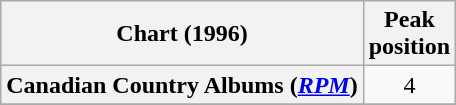<table class="wikitable sortable plainrowheaders" style="text-align:center">
<tr>
<th scope="col">Chart (1996)</th>
<th scope="col">Peak<br> position</th>
</tr>
<tr>
<th scope="row">Canadian Country Albums (<em><a href='#'>RPM</a></em>)</th>
<td>4</td>
</tr>
<tr>
</tr>
<tr>
</tr>
</table>
